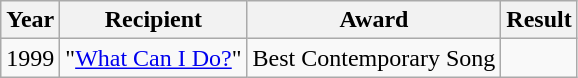<table class="wikitable">
<tr>
<th>Year</th>
<th>Recipient</th>
<th>Award</th>
<th>Result</th>
</tr>
<tr>
<td>1999</td>
<td>"<a href='#'>What Can I Do?</a>"</td>
<td>Best Contemporary Song</td>
<td></td>
</tr>
</table>
